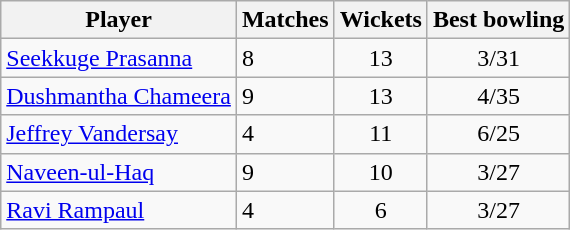<table class="wikitable"  style="text-align: center;">
<tr>
<th>Player</th>
<th>Matches</th>
<th>Wickets</th>
<th>Best bowling</th>
</tr>
<tr>
<td style="text-align:left"><a href='#'>Seekkuge Prasanna</a></td>
<td style="text-align:left">8</td>
<td>13</td>
<td>3/31</td>
</tr>
<tr>
<td style="text-align:left"><a href='#'>Dushmantha Chameera</a></td>
<td style="text-align:left">9</td>
<td>13</td>
<td>4/35</td>
</tr>
<tr>
<td style="text-align:left"><a href='#'>Jeffrey Vandersay</a></td>
<td style="text-align:left">4</td>
<td>11</td>
<td>6/25</td>
</tr>
<tr>
<td style="text-align:left"><a href='#'>Naveen-ul-Haq</a></td>
<td style="text-align:left">9</td>
<td>10</td>
<td>3/27</td>
</tr>
<tr>
<td style="text-align:left"><a href='#'>Ravi Rampaul</a></td>
<td style="text-align:left">4</td>
<td>6</td>
<td>3/27</td>
</tr>
</table>
